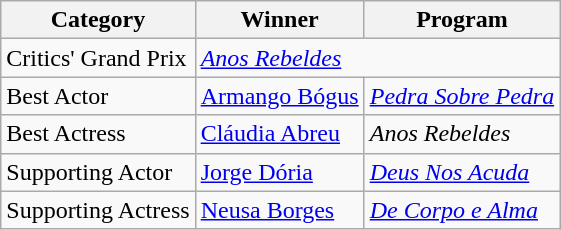<table class="wikitable">
<tr>
<th>Category</th>
<th>Winner</th>
<th>Program</th>
</tr>
<tr>
<td>Critics' Grand Prix</td>
<td colspan="2"><em><a href='#'>Anos Rebeldes</a></em></td>
</tr>
<tr>
<td>Best Actor</td>
<td><a href='#'>Armango Bógus</a></td>
<td><em><a href='#'>Pedra Sobre Pedra</a></em></td>
</tr>
<tr>
<td>Best Actress</td>
<td><a href='#'>Cláudia Abreu</a></td>
<td><em>Anos Rebeldes</em></td>
</tr>
<tr>
<td>Supporting Actor</td>
<td><a href='#'>Jorge Dória</a></td>
<td><em><a href='#'>Deus Nos Acuda</a></em></td>
</tr>
<tr>
<td>Supporting Actress</td>
<td><a href='#'>Neusa Borges</a></td>
<td><em><a href='#'>De Corpo e Alma</a></em></td>
</tr>
</table>
